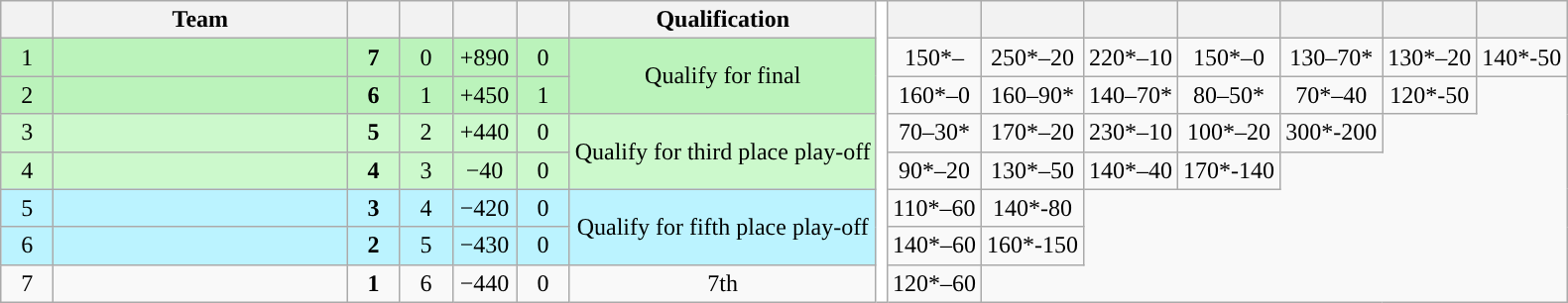<table class="wikitable" style="text-align:center;">
<tr>
<th width="28px"></th>
<th width="190px">Team</th>
<th width="28px"></th>
<th width="28px"></th>
<th width="36px"></th>
<th width="28px"></th>
<th>Qualification</th>
<th style="background-color:white;border-bottom:white;" rowspan="8"></th>
<th></th>
<th></th>
<th></th>
<th></th>
<th></th>
<th></th>
<th></th>
</tr>
<tr>
<td style="background-color:#BBF3BB;">1</td>
<td style="text-align:left;background-color:#BBF3BB;"></td>
<td style="background-color:#BBF3BB;"><strong>7</strong></td>
<td style="background-color:#BBF3BB;">0</td>
<td style="background-color:#BBF3BB;">+890</td>
<td style="background-color:#BBF3BB;">0</td>
<td rowspan="2" style="background-color:#BBF3BB;">Qualify for final</td>
<td>150*–</td>
<td>250*–20</td>
<td>220*–10</td>
<td>150*–0</td>
<td>130–70*</td>
<td>130*–20</td>
<td>140*-50</td>
</tr>
<tr>
<td style="background-color:#BBF3BB;">2</td>
<td style="text-align:left;background-color:#BBF3BB;"></td>
<td style="background-color:#BBF3BB;"><strong>6</strong></td>
<td style="background-color:#BBF3BB;">1</td>
<td style="background-color:#BBF3BB;">+450</td>
<td style="background-color:#BBF3BB;">1</td>
<td>160*–0</td>
<td>160–90* </td>
<td>140–70*</td>
<td>80–50*</td>
<td>70*–40</td>
<td>120*-50</td>
</tr>
<tr>
<td style="background-color:#CCF9CC;">3</td>
<td style="text-align:left;background-color:#CCF9CC;"></td>
<td style="background-color:#CCF9CC;"><strong>5</strong></td>
<td style="background-color:#CCF9CC;">2</td>
<td style="background-color:#CCF9CC;">+440</td>
<td style="background-color:#CCF9CC;">0</td>
<td rowspan="2" style="background-color:#CCF9CC;">Qualify for third place play-off</td>
<td>70–30*</td>
<td>170*–20</td>
<td>230*–10</td>
<td>100*–20</td>
<td>300*-200</td>
</tr>
<tr>
<td style="background-color:#CCF9CC;">4</td>
<td style="text-align:left;background-color:#CCF9CC;"></td>
<td style="background-color:#CCF9CC;"><strong>4</strong></td>
<td style="background-color:#CCF9CC;">3</td>
<td style="background-color:#CCF9CC;">−40</td>
<td style="background-color:#CCF9CC;">0</td>
<td>90*–20</td>
<td>130*–50</td>
<td>140*–40</td>
<td>170*-140</td>
</tr>
<tr>
<td style="background-color:#BBF3FF;">5</td>
<td style="text-align:left;background-color:#BBF3FF;"></td>
<td style="background-color:#BBF3FF;"><strong>3</strong></td>
<td style="background-color:#BBF3FF;">4</td>
<td style="background-color:#BBF3FF;">−420</td>
<td style="background-color:#BBF3FF;">0</td>
<td rowspan="2" style="background-color:#BBF3FF;">Qualify for fifth place play-off</td>
<td>110*–60</td>
<td>140*-80</td>
</tr>
<tr>
<td style="background-color:#BBF3FF;">6</td>
<td style="text-align:left;background-color:#BBF3FF;"></td>
<td style="background-color:#BBF3FF;"><strong>2</strong></td>
<td style="background-color:#BBF3FF;">5</td>
<td style="background-color:#BBF3FF;">−430</td>
<td style="background-color:#BBF3FF;">0</td>
<td>140*–60</td>
<td>160*-150</td>
</tr>
<tr>
<td>7</td>
<td style="text-align:left;"></td>
<td><strong>1</strong></td>
<td>6</td>
<td>−440</td>
<td>0</td>
<td>7th</td>
<td>120*–60</td>
</tr>
</table>
